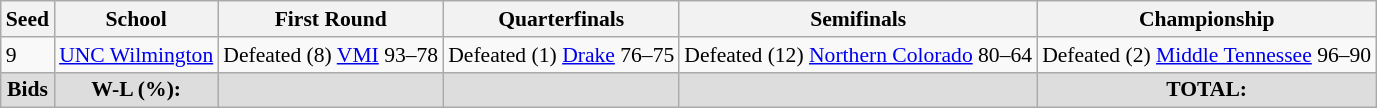<table class="sortable wikitable" style="white-space:nowrap; font-size:90%;">
<tr>
<th>Seed</th>
<th>School</th>
<th>First Round</th>
<th>Quarterfinals</th>
<th>Semifinals</th>
<th>Championship</th>
</tr>
<tr>
<td>9</td>
<td><a href='#'>UNC Wilmington</a></td>
<td>Defeated (8) <a href='#'>VMI</a> 93–78</td>
<td>Defeated (1) <a href='#'>Drake</a> 76–75</td>
<td>Defeated (12) <a href='#'>Northern Colorado</a> 80–64</td>
<td>Defeated (2) <a href='#'>Middle Tennessee</a> 96–90</td>
</tr>
<tr class="sortbottom"  style="text-align:center; background:#ddd;">
<td><strong> Bids</strong></td>
<td><strong>W-L (%):</strong></td>
<td></td>
<td></td>
<td></td>
<td><strong>TOTAL:</strong> </td>
</tr>
</table>
